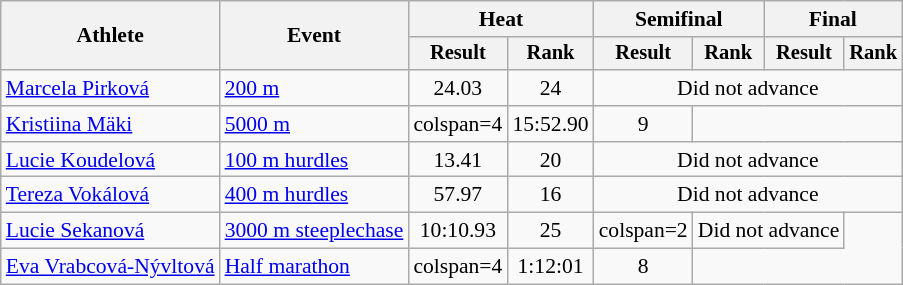<table class="wikitable" style="font-size:90%">
<tr>
<th rowspan=2>Athlete</th>
<th rowspan=2>Event</th>
<th colspan=2>Heat</th>
<th colspan=2>Semifinal</th>
<th colspan=2>Final</th>
</tr>
<tr style="font-size:95%">
<th>Result</th>
<th>Rank</th>
<th>Result</th>
<th>Rank</th>
<th>Result</th>
<th>Rank</th>
</tr>
<tr align=center>
<td align=left><a href='#'>Marcela Pirková</a></td>
<td style="text-align:left;"><a href='#'>200 m</a></td>
<td>24.03</td>
<td>24</td>
<td colspan=4>Did not advance</td>
</tr>
<tr align=center>
<td align=left><a href='#'>Kristiina Mäki</a></td>
<td style="text-align:left;"><a href='#'>5000 m</a></td>
<td>colspan=4 </td>
<td>15:52.90</td>
<td>9</td>
</tr>
<tr align=center>
<td align=left><a href='#'>Lucie Koudelová</a></td>
<td style="text-align:left;"><a href='#'>100 m hurdles</a></td>
<td>13.41</td>
<td>20</td>
<td colspan=4>Did not advance</td>
</tr>
<tr align=center>
<td align=left><a href='#'>Tereza Vokálová</a></td>
<td style="text-align:left;"><a href='#'>400 m hurdles</a></td>
<td>57.97</td>
<td>16</td>
<td colspan=4>Did not advance</td>
</tr>
<tr align=center>
<td align=left><a href='#'>Lucie Sekanová</a></td>
<td style="text-align:left;"><a href='#'>3000 m steeplechase</a></td>
<td>10:10.93</td>
<td>25</td>
<td>colspan=2 </td>
<td colspan=2>Did not advance</td>
</tr>
<tr align=center>
<td align=left><a href='#'>Eva Vrabcová-Nývltová</a></td>
<td style="text-align:left;"><a href='#'>Half marathon</a></td>
<td>colspan=4 </td>
<td>1:12:01</td>
<td>8</td>
</tr>
</table>
